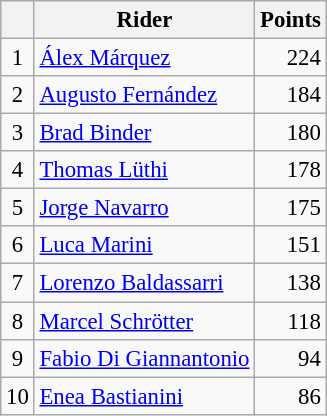<table class="wikitable" style="font-size: 95%;">
<tr>
<th></th>
<th>Rider</th>
<th>Points</th>
</tr>
<tr>
<td align=center>1</td>
<td> <a href='#'>Álex Márquez</a></td>
<td align=right>224</td>
</tr>
<tr>
<td align=center>2</td>
<td> <a href='#'>Augusto Fernández</a></td>
<td align=right>184</td>
</tr>
<tr>
<td align=center>3</td>
<td> <a href='#'>Brad Binder</a></td>
<td align=right>180</td>
</tr>
<tr>
<td align=center>4</td>
<td> <a href='#'>Thomas Lüthi</a></td>
<td align=right>178</td>
</tr>
<tr>
<td align=center>5</td>
<td> <a href='#'>Jorge Navarro</a></td>
<td align=right>175</td>
</tr>
<tr>
<td align=center>6</td>
<td> <a href='#'>Luca Marini</a></td>
<td align=right>151</td>
</tr>
<tr>
<td align=center>7</td>
<td> <a href='#'>Lorenzo Baldassarri</a></td>
<td align=right>138</td>
</tr>
<tr>
<td align=center>8</td>
<td> <a href='#'>Marcel Schrötter</a></td>
<td align=right>118</td>
</tr>
<tr>
<td align=center>9</td>
<td> <a href='#'>Fabio Di Giannantonio</a></td>
<td align=right>94</td>
</tr>
<tr>
<td align=center>10</td>
<td> <a href='#'>Enea Bastianini</a></td>
<td align=right>86</td>
</tr>
</table>
